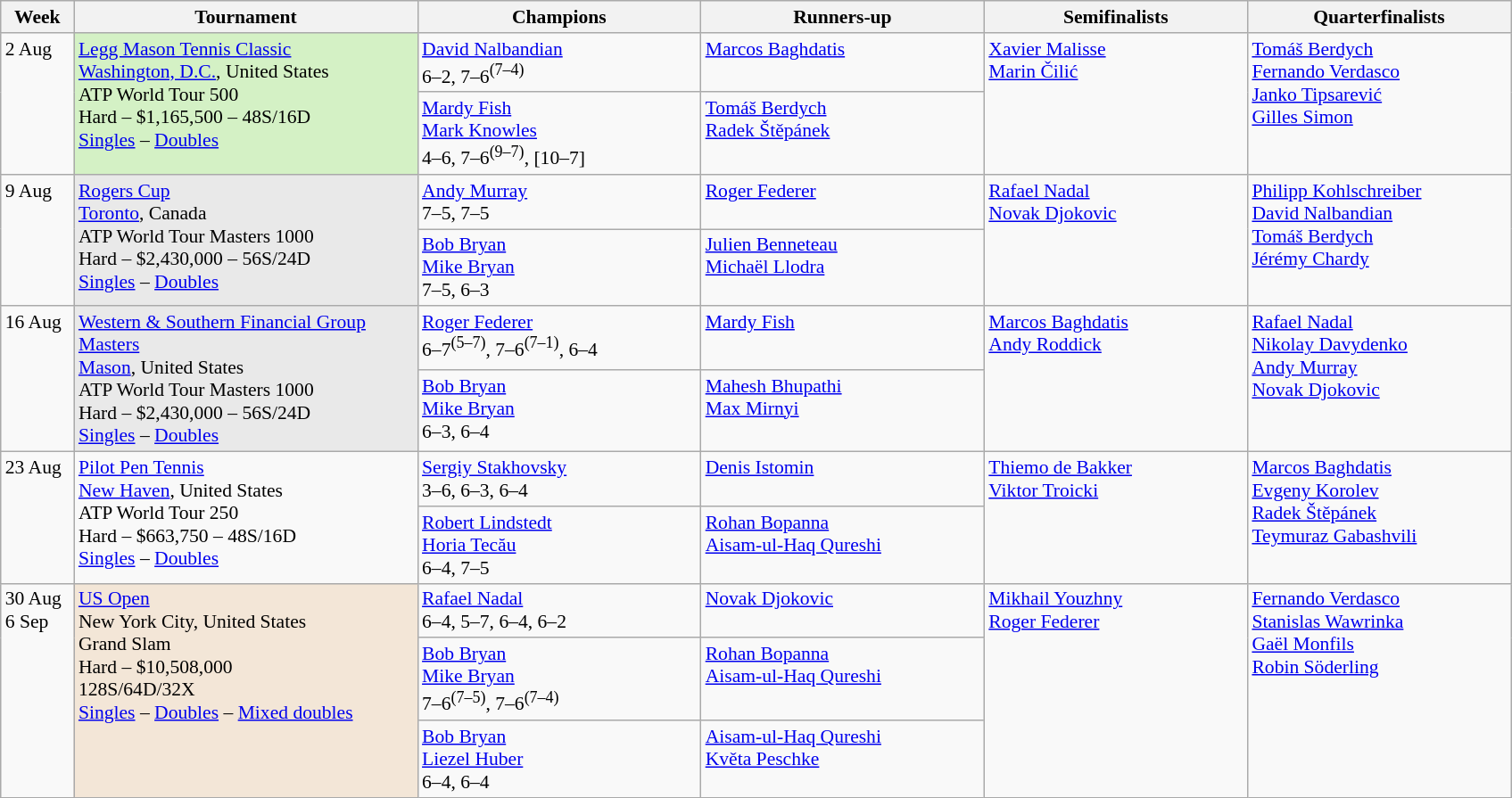<table class=wikitable style=font-size:90%>
<tr>
<th style="width:48px;">Week</th>
<th style="width:250px;">Tournament</th>
<th style="width:205px;">Champions</th>
<th style="width:205px;">Runners-up</th>
<th style="width:190px;">Semifinalists</th>
<th style="width:190px;">Quarterfinalists</th>
</tr>
<tr valign=top>
<td rowspan=2>2 Aug</td>
<td bgcolor=#D4F1C5 rowspan=2><a href='#'>Legg Mason Tennis Classic</a><br> <a href='#'>Washington, D.C.</a>, United States<br>ATP World Tour 500<br>Hard – $1,165,500 – 48S/16D<br><a href='#'>Singles</a> – <a href='#'>Doubles</a></td>
<td> <a href='#'>David Nalbandian</a><br>6–2, 7–6<sup>(7–4)</sup></td>
<td> <a href='#'>Marcos Baghdatis</a></td>
<td rowspan=2> <a href='#'>Xavier Malisse</a><br> <a href='#'>Marin Čilić</a></td>
<td rowspan=2> <a href='#'>Tomáš Berdych</a><br>  <a href='#'>Fernando Verdasco</a><br> <a href='#'>Janko Tipsarević</a><br> <a href='#'>Gilles Simon</a></td>
</tr>
<tr valign=top>
<td> <a href='#'>Mardy Fish</a><br> <a href='#'>Mark Knowles</a><br>4–6, 7–6<sup>(9–7)</sup>, [10–7]</td>
<td> <a href='#'>Tomáš Berdych</a><br> <a href='#'>Radek Štěpánek</a></td>
</tr>
<tr valign=top>
<td rowspan=2>9 Aug</td>
<td bgcolor=#E9E9E9 rowspan=2><a href='#'>Rogers Cup</a><br> <a href='#'>Toronto</a>, Canada<br>ATP World Tour Masters 1000<br>Hard – $2,430,000 – 56S/24D<br><a href='#'>Singles</a> – <a href='#'>Doubles</a></td>
<td> <a href='#'>Andy Murray</a><br>7–5, 7–5</td>
<td> <a href='#'>Roger Federer</a></td>
<td rowspan=2> <a href='#'>Rafael Nadal</a><br> <a href='#'>Novak Djokovic</a></td>
<td rowspan=2> <a href='#'>Philipp Kohlschreiber</a><br> <a href='#'>David Nalbandian</a><br> <a href='#'>Tomáš Berdych</a><br> <a href='#'>Jérémy Chardy</a></td>
</tr>
<tr valign=top>
<td> <a href='#'>Bob Bryan</a><br> <a href='#'>Mike Bryan</a><br>7–5, 6–3</td>
<td> <a href='#'>Julien Benneteau</a><br> <a href='#'>Michaël Llodra</a></td>
</tr>
<tr valign=top>
<td rowspan=2>16 Aug</td>
<td bgcolor=#E9E9E9 rowspan=2><a href='#'>Western & Southern Financial Group Masters</a><br> <a href='#'>Mason</a>, United States<br>ATP World Tour Masters 1000<br>Hard – $2,430,000 – 56S/24D<br><a href='#'>Singles</a> – <a href='#'>Doubles</a></td>
<td> <a href='#'>Roger Federer</a><br>6–7<sup>(5–7)</sup>, 7–6<sup>(7–1)</sup>, 6–4</td>
<td> <a href='#'>Mardy Fish</a></td>
<td rowspan=2> <a href='#'>Marcos Baghdatis</a><br> <a href='#'>Andy Roddick</a></td>
<td rowspan=2> <a href='#'>Rafael Nadal</a><br> <a href='#'>Nikolay Davydenko</a><br> <a href='#'>Andy Murray</a><br> <a href='#'>Novak Djokovic</a></td>
</tr>
<tr valign=top>
<td> <a href='#'>Bob Bryan</a><br> <a href='#'>Mike Bryan</a><br>6–3, 6–4</td>
<td> <a href='#'>Mahesh Bhupathi</a><br> <a href='#'>Max Mirnyi</a></td>
</tr>
<tr valign=top>
<td rowspan=2>23 Aug</td>
<td background:#fff rowspan=2><a href='#'>Pilot Pen Tennis</a><br> <a href='#'>New Haven</a>, United States<br>ATP World Tour 250<br>Hard – $663,750 – 48S/16D<br><a href='#'>Singles</a> – <a href='#'>Doubles</a></td>
<td> <a href='#'>Sergiy Stakhovsky</a> <br>3–6, 6–3, 6–4</td>
<td> <a href='#'>Denis Istomin</a></td>
<td rowspan=2> <a href='#'>Thiemo de Bakker</a><br>  <a href='#'>Viktor Troicki</a></td>
<td rowspan=2> <a href='#'>Marcos Baghdatis</a><br> <a href='#'>Evgeny Korolev</a><br> <a href='#'>Radek Štěpánek</a><br> <a href='#'>Teymuraz Gabashvili</a></td>
</tr>
<tr valign=top>
<td> <a href='#'>Robert Lindstedt</a><br> <a href='#'>Horia Tecău</a><br>6–4, 7–5</td>
<td> <a href='#'>Rohan Bopanna</a><br> <a href='#'>Aisam-ul-Haq Qureshi</a></td>
</tr>
<tr valign=top>
<td rowspan=3>30 Aug <br>6 Sep</td>
<td rowspan="3" bgcolor="#F3E6D7"><a href='#'>US Open</a><br> New York City, United States<br>Grand Slam<br>Hard – $10,508,000<br>128S/64D/32X<br><a href='#'>Singles</a> – <a href='#'>Doubles</a> – <a href='#'>Mixed doubles</a></td>
<td> <a href='#'>Rafael Nadal</a><br>6–4, 5–7, 6–4, 6–2</td>
<td> <a href='#'>Novak Djokovic</a></td>
<td rowspan=3> <a href='#'>Mikhail Youzhny</a><br> <a href='#'>Roger Federer</a></td>
<td rowspan=3> <a href='#'>Fernando Verdasco</a><br> <a href='#'>Stanislas Wawrinka</a><br> <a href='#'>Gaël Monfils</a><br> <a href='#'>Robin Söderling</a></td>
</tr>
<tr valign=top>
<td> <a href='#'>Bob Bryan</a> <br> <a href='#'>Mike Bryan</a>  <br> 7–6<sup>(7–5)</sup>, 7–6<sup>(7–4)</sup></td>
<td> <a href='#'>Rohan Bopanna</a> <br>  <a href='#'>Aisam-ul-Haq Qureshi</a></td>
</tr>
<tr valign=top>
<td> <a href='#'>Bob Bryan</a><br> <a href='#'>Liezel Huber</a><br>6–4, 6–4</td>
<td> <a href='#'>Aisam-ul-Haq Qureshi</a><br> <a href='#'>Květa Peschke</a></td>
</tr>
</table>
